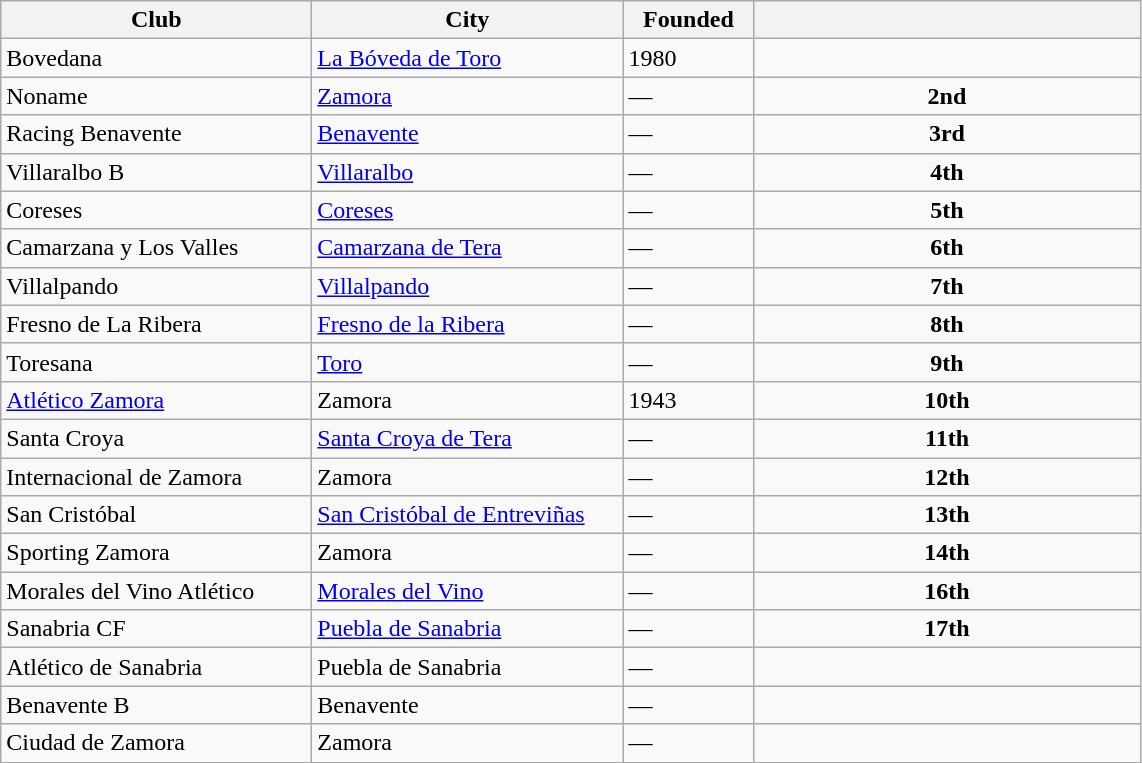<table class="wikitable sortable">
<tr>
<th width=200>Club</th>
<th width=200>City</th>
<th width=80>Founded</th>
<th width=250></th>
</tr>
<tr>
<td>Bovedana</td>
<td><a href='#'>La Bóveda de Toro</a></td>
<td>1980</td>
<td align=center><strong></strong></td>
</tr>
<tr>
<td>Noname</td>
<td><a href='#'>Zamora</a></td>
<td>—</td>
<td align=center><strong>2nd</strong></td>
</tr>
<tr>
<td>Racing Benavente</td>
<td><a href='#'>Benavente</a></td>
<td>—</td>
<td align=center><strong>3rd</strong></td>
</tr>
<tr>
<td>Villaralbo B</td>
<td><a href='#'>Villaralbo</a></td>
<td>—</td>
<td align=center><strong>4th</strong></td>
</tr>
<tr>
<td>Coreses</td>
<td><a href='#'>Coreses</a></td>
<td>—</td>
<td align=center><strong>5th</strong></td>
</tr>
<tr>
<td>Camarzana y Los Valles</td>
<td><a href='#'>Camarzana de Tera</a></td>
<td>—</td>
<td align=center><strong>6th</strong></td>
</tr>
<tr>
<td>Villalpando</td>
<td><a href='#'>Villalpando</a></td>
<td>—</td>
<td align=center><strong>7th</strong></td>
</tr>
<tr>
<td>Fresno de La Ribera</td>
<td><a href='#'>Fresno de la Ribera</a></td>
<td>—</td>
<td align=center><strong>8th</strong></td>
</tr>
<tr>
<td>Toresana</td>
<td><a href='#'>Toro</a></td>
<td>—</td>
<td align=center><strong>9th</strong></td>
</tr>
<tr>
<td><a href='#'>Atlético Zamora</a></td>
<td>Zamora</td>
<td>1943</td>
<td align=center><strong>10th</strong></td>
</tr>
<tr>
<td>Santa Croya</td>
<td><a href='#'>Santa Croya de Tera</a></td>
<td>—</td>
<td align=center><strong>11th</strong></td>
</tr>
<tr>
<td>Internacional de  Zamora</td>
<td>Zamora</td>
<td>—</td>
<td align=center><strong>12th</strong></td>
</tr>
<tr>
<td>San Cristóbal</td>
<td><a href='#'>San Cristóbal de Entreviñas</a></td>
<td>—</td>
<td align=center><strong>13th</strong></td>
</tr>
<tr>
<td>Sporting Zamora</td>
<td>Zamora</td>
<td>—</td>
<td align=center><strong>14th</strong></td>
</tr>
<tr>
<td>Morales del Vino Atlético</td>
<td><a href='#'>Morales del Vino</a></td>
<td>—</td>
<td align=center><strong>16th</strong></td>
</tr>
<tr>
<td>Sanabria CF</td>
<td><a href='#'>Puebla de Sanabria</a></td>
<td>—</td>
<td align=center><strong>17th</strong></td>
</tr>
<tr>
<td>Atlético de Sanabria</td>
<td>Puebla de Sanabria</td>
<td>—</td>
<td align=center></td>
</tr>
<tr>
<td>Benavente B</td>
<td>Benavente</td>
<td>—</td>
<td align=center></td>
</tr>
<tr>
<td>Ciudad de Zamora</td>
<td>Zamora</td>
<td>—</td>
<td align=center></td>
</tr>
</table>
